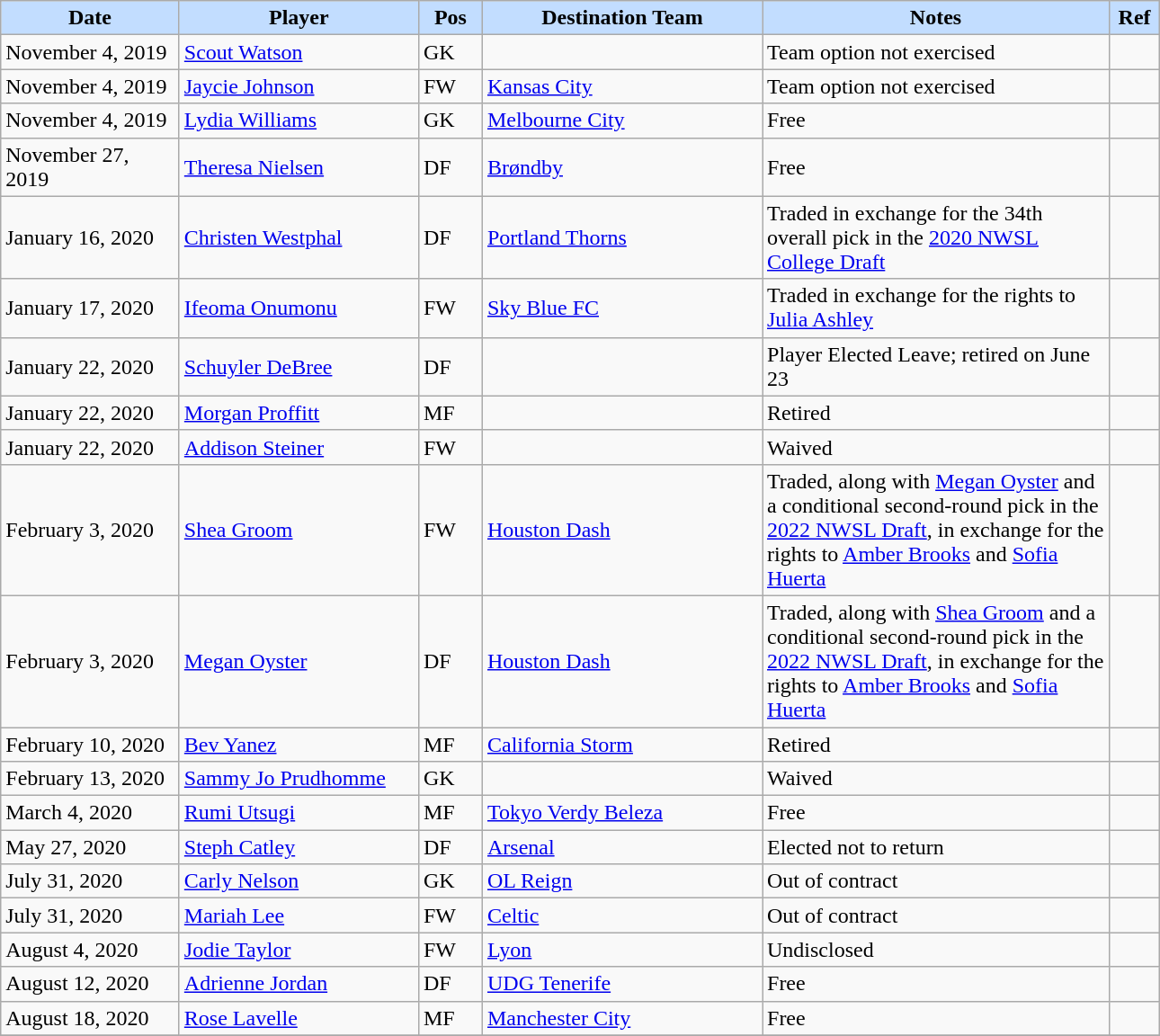<table class="wikitable" style="text-align:left;">
<tr>
<th style="background:#c2ddff; width:125px;">Date</th>
<th style="background:#c2ddff; width:170px;">Player</th>
<th style="background:#c2ddff; width:40px;">Pos</th>
<th style="background:#c2ddff; width:200px;">Destination Team</th>
<th style="background:#c2ddff; width:250px;">Notes</th>
<th style="background:#c2ddff; width:30px;">Ref</th>
</tr>
<tr>
<td>November 4, 2019</td>
<td> <a href='#'>Scout Watson</a></td>
<td>GK</td>
<td></td>
<td>Team option not exercised</td>
<td></td>
</tr>
<tr>
<td>November 4, 2019</td>
<td> <a href='#'>Jaycie Johnson</a></td>
<td>FW</td>
<td> <a href='#'>Kansas City</a></td>
<td>Team option not exercised</td>
<td></td>
</tr>
<tr>
<td>November 4, 2019</td>
<td> <a href='#'>Lydia Williams</a></td>
<td>GK</td>
<td> <a href='#'>Melbourne City</a></td>
<td>Free</td>
<td></td>
</tr>
<tr>
<td>November 27, 2019</td>
<td> <a href='#'>Theresa Nielsen</a></td>
<td>DF</td>
<td> <a href='#'>Brøndby</a></td>
<td>Free</td>
<td></td>
</tr>
<tr>
<td>January 16, 2020</td>
<td> <a href='#'>Christen Westphal</a></td>
<td>DF</td>
<td> <a href='#'>Portland Thorns</a></td>
<td>Traded in exchange for the 34th overall pick in the <a href='#'>2020 NWSL College Draft</a></td>
<td></td>
</tr>
<tr>
<td>January 17, 2020</td>
<td> <a href='#'>Ifeoma Onumonu</a></td>
<td>FW</td>
<td> <a href='#'>Sky Blue FC</a></td>
<td>Traded in exchange for the rights to <a href='#'>Julia Ashley</a></td>
<td></td>
</tr>
<tr>
<td>January 22, 2020</td>
<td> <a href='#'>Schuyler DeBree</a></td>
<td>DF</td>
<td></td>
<td>Player Elected Leave; retired on June 23</td>
<td></td>
</tr>
<tr>
<td>January 22, 2020</td>
<td> <a href='#'>Morgan Proffitt</a></td>
<td>MF</td>
<td></td>
<td>Retired</td>
<td></td>
</tr>
<tr>
<td>January 22, 2020</td>
<td> <a href='#'>Addison Steiner</a></td>
<td>FW</td>
<td></td>
<td>Waived</td>
<td></td>
</tr>
<tr>
<td>February 3, 2020</td>
<td> <a href='#'>Shea Groom</a></td>
<td>FW</td>
<td> <a href='#'>Houston Dash</a></td>
<td>Traded, along with <a href='#'>Megan Oyster</a> and a conditional second-round pick in the <a href='#'>2022 NWSL Draft</a>, in exchange for the rights to <a href='#'>Amber Brooks</a> and <a href='#'>Sofia Huerta</a></td>
<td></td>
</tr>
<tr>
<td>February 3, 2020</td>
<td> <a href='#'>Megan Oyster</a></td>
<td>DF</td>
<td> <a href='#'>Houston Dash</a></td>
<td>Traded, along with <a href='#'>Shea Groom</a> and a conditional second-round pick in the <a href='#'>2022 NWSL Draft</a>, in exchange for the rights to <a href='#'>Amber Brooks</a> and <a href='#'>Sofia Huerta</a></td>
<td></td>
</tr>
<tr>
<td>February 10, 2020</td>
<td> <a href='#'>Bev Yanez</a></td>
<td>MF</td>
<td> <a href='#'>California Storm</a></td>
<td>Retired</td>
<td></td>
</tr>
<tr>
<td>February 13, 2020</td>
<td> <a href='#'>Sammy Jo Prudhomme</a></td>
<td>GK</td>
<td></td>
<td>Waived</td>
<td></td>
</tr>
<tr>
<td>March 4, 2020</td>
<td> <a href='#'>Rumi Utsugi</a></td>
<td>MF</td>
<td> <a href='#'>Tokyo Verdy Beleza</a></td>
<td>Free</td>
<td></td>
</tr>
<tr>
<td>May 27, 2020</td>
<td> <a href='#'>Steph Catley</a></td>
<td>DF</td>
<td> <a href='#'>Arsenal</a></td>
<td>Elected not to return</td>
<td></td>
</tr>
<tr>
<td>July 31, 2020</td>
<td> <a href='#'>Carly Nelson</a></td>
<td>GK</td>
<td> <a href='#'>OL Reign</a></td>
<td>Out of contract</td>
<td></td>
</tr>
<tr>
<td>July 31, 2020</td>
<td> <a href='#'>Mariah Lee</a></td>
<td>FW</td>
<td> <a href='#'>Celtic</a></td>
<td>Out of contract</td>
<td></td>
</tr>
<tr>
<td>August 4, 2020</td>
<td> <a href='#'>Jodie Taylor</a></td>
<td>FW</td>
<td> <a href='#'>Lyon</a></td>
<td>Undisclosed</td>
<td></td>
</tr>
<tr>
<td>August 12, 2020</td>
<td> <a href='#'>Adrienne Jordan</a></td>
<td>DF</td>
<td> <a href='#'>UDG Tenerife</a></td>
<td>Free</td>
<td></td>
</tr>
<tr>
<td>August 18, 2020</td>
<td> <a href='#'>Rose Lavelle</a></td>
<td>MF</td>
<td> <a href='#'>Manchester City</a></td>
<td>Free</td>
<td></td>
</tr>
<tr>
</tr>
</table>
